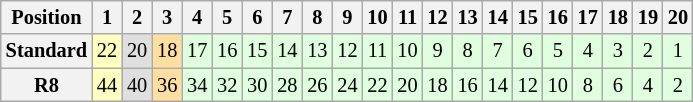<table class="wikitable" style="font-size: 85%;">
<tr align="center">
<th>Position</th>
<th>1</th>
<th>2</th>
<th>3</th>
<th>4</th>
<th>5</th>
<th>6</th>
<th>7</th>
<th>8</th>
<th>9</th>
<th>10</th>
<th>11</th>
<th>12</th>
<th>13</th>
<th>14</th>
<th>15</th>
<th>16</th>
<th>17</th>
<th>18</th>
<th>19</th>
<th>20</th>
</tr>
<tr align="center">
<th>Standard</th>
<td style="background:#FFFFBF;">22</td>
<td style="background:#DFDFDF;">20</td>
<td style="background:#FFDF9F;">18</td>
<td style="background:#DFFFDF;">17</td>
<td style="background:#DFFFDF;">16</td>
<td style="background:#DFFFDF;">15</td>
<td style="background:#DFFFDF;">14</td>
<td style="background:#DFFFDF;">13</td>
<td style="background:#DFFFDF;">12</td>
<td style="background:#DFFFDF;">11</td>
<td style="background:#DFFFDF;">10</td>
<td style="background:#DFFFDF;">9</td>
<td style="background:#DFFFDF;">8</td>
<td style="background:#DFFFDF;">7</td>
<td style="background:#DFFFDF;">6</td>
<td style="background:#DFFFDF;">5</td>
<td style="background:#DFFFDF;">4</td>
<td style="background:#DFFFDF;">3</td>
<td style="background:#DFFFDF;">2</td>
<td style="background:#DFFFDF;">1</td>
</tr>
<tr align="center">
<th>R8</th>
<td style="background:#FFFFBF;">44</td>
<td style="background:#DFDFDF;">40</td>
<td style="background:#FFDF9F;">36</td>
<td style="background:#DFFFDF;">34</td>
<td style="background:#DFFFDF;">32</td>
<td style="background:#DFFFDF;">30</td>
<td style="background:#DFFFDF;">28</td>
<td style="background:#DFFFDF;">26</td>
<td style="background:#DFFFDF;">24</td>
<td style="background:#DFFFDF;">22</td>
<td style="background:#DFFFDF;">20</td>
<td style="background:#DFFFDF;">18</td>
<td style="background:#DFFFDF;">16</td>
<td style="background:#DFFFDF;">14</td>
<td style="background:#DFFFDF;">12</td>
<td style="background:#DFFFDF;">10</td>
<td style="background:#DFFFDF;">8</td>
<td style="background:#DFFFDF;">6</td>
<td style="background:#DFFFDF;">4</td>
<td style="background:#DFFFDF;">2</td>
</tr>
</table>
